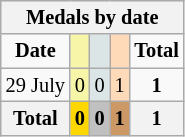<table class="wikitable" style="font-size:85%">
<tr bgcolor="#efefef">
<th colspan=6>Medals by date</th>
</tr>
<tr align=center>
<td><strong>Date</strong></td>
<td bgcolor=#f7f6a8></td>
<td bgcolor=#dce5e5></td>
<td bgcolor=#ffdab9></td>
<td><strong>Total</strong></td>
</tr>
<tr align=center>
<td>29 July</td>
<td style="background:#F7F6A8;">0</td>
<td style="background:#DCE5E5;">0</td>
<td style="background:#FFDAB9;">1</td>
<td><strong>1</strong></td>
</tr>
<tr align=center>
<th><strong>Total</strong></th>
<th style="background:gold;"><strong>0</strong></th>
<th style="background:silver;"><strong>0</strong></th>
<th style="background:#c96;"><strong>1</strong></th>
<th>1</th>
</tr>
</table>
